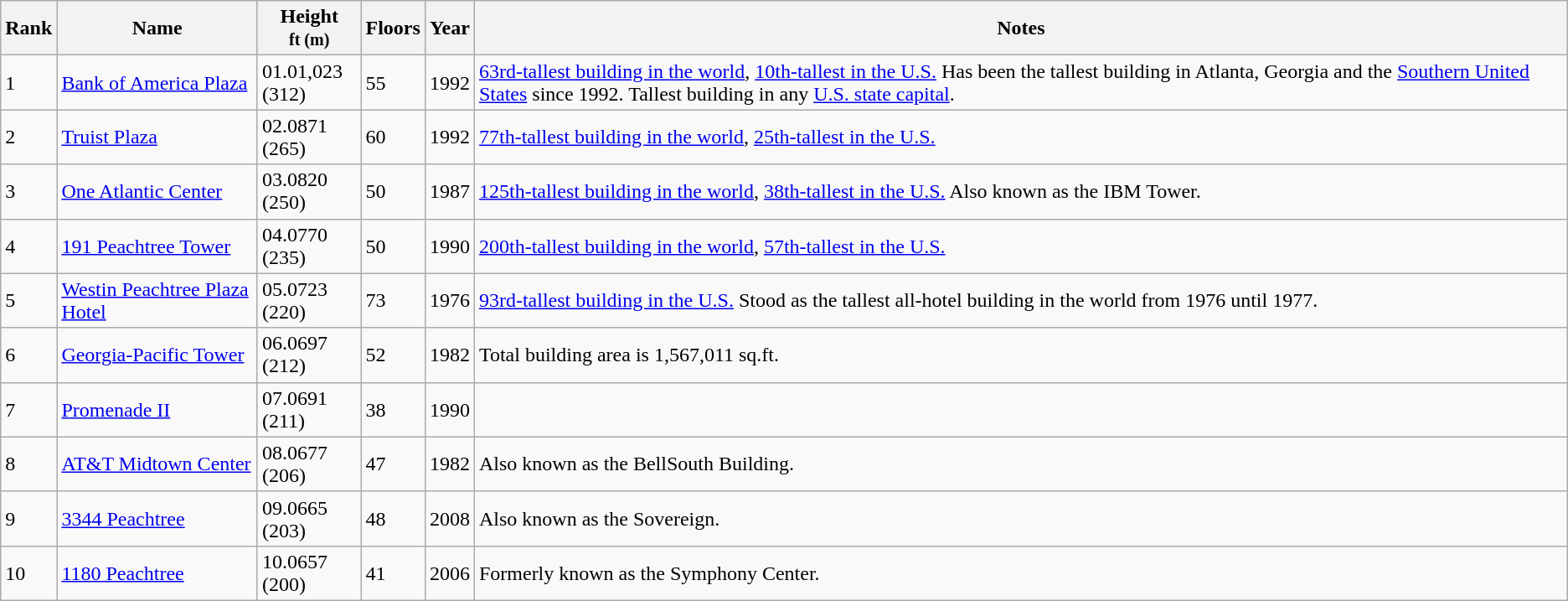<table class="wikitable sortable">
<tr>
<th>Rank</th>
<th>Name</th>
<th width="75">Height<br><small>ft (m)</small></th>
<th>Floors</th>
<th>Year</th>
<th class="unsortable">Notes</th>
</tr>
<tr>
<td>1</td>
<td><a href='#'>Bank of America Plaza</a></td>
<td><span>01.0</span>1,023 (312)</td>
<td>55</td>
<td>1992</td>
<td><a href='#'>63rd-tallest building in the world</a>, <a href='#'>10th-tallest in the U.S.</a> Has been the tallest building in Atlanta, Georgia and the <a href='#'>Southern United States</a> since 1992. Tallest building in any <a href='#'>U.S. state capital</a>.</td>
</tr>
<tr>
<td>2</td>
<td><a href='#'>Truist Plaza</a></td>
<td><span>02.0</span>871 (265)</td>
<td>60</td>
<td>1992</td>
<td><a href='#'>77th-tallest building in the world</a>, <a href='#'>25th-tallest in the U.S.</a></td>
</tr>
<tr>
<td>3</td>
<td><a href='#'>One Atlantic Center</a></td>
<td><span>03.0</span>820 (250)</td>
<td>50</td>
<td>1987</td>
<td><a href='#'>125th-tallest building in the world</a>, <a href='#'>38th-tallest in the U.S.</a>  Also known as the IBM Tower.</td>
</tr>
<tr>
<td>4</td>
<td><a href='#'>191 Peachtree Tower</a></td>
<td><span>04.0</span>770 (235)</td>
<td>50</td>
<td>1990</td>
<td><a href='#'>200th-tallest building in the world</a>, <a href='#'>57th-tallest in the U.S.</a></td>
</tr>
<tr>
<td>5</td>
<td><a href='#'>Westin Peachtree Plaza Hotel</a></td>
<td><span>05.0</span>723 (220)</td>
<td>73</td>
<td>1976</td>
<td><a href='#'>93rd-tallest building in the U.S.</a>  Stood as the tallest all-hotel building in the world from 1976 until 1977.</td>
</tr>
<tr>
<td>6</td>
<td><a href='#'>Georgia-Pacific Tower</a></td>
<td><span>06.0</span>697 (212)</td>
<td>52</td>
<td>1982</td>
<td> Total building area is 1,567,011 sq.ft.</td>
</tr>
<tr>
<td>7</td>
<td><a href='#'>Promenade II</a></td>
<td><span>07.0</span>691 (211)</td>
<td>38</td>
<td>1990</td>
<td></td>
</tr>
<tr>
<td>8</td>
<td><a href='#'>AT&T Midtown Center</a></td>
<td><span>08.0</span>677 (206)</td>
<td>47</td>
<td>1982</td>
<td>Also known as the BellSouth Building.</td>
</tr>
<tr>
<td>9</td>
<td><a href='#'>3344 Peachtree</a></td>
<td><span>09.0</span>665 (203)</td>
<td>48</td>
<td>2008</td>
<td>Also known as the Sovereign.</td>
</tr>
<tr>
<td>10</td>
<td><a href='#'>1180 Peachtree</a></td>
<td><span>10.0</span>657 (200)</td>
<td>41</td>
<td>2006</td>
<td>Formerly known as the Symphony Center.</td>
</tr>
</table>
